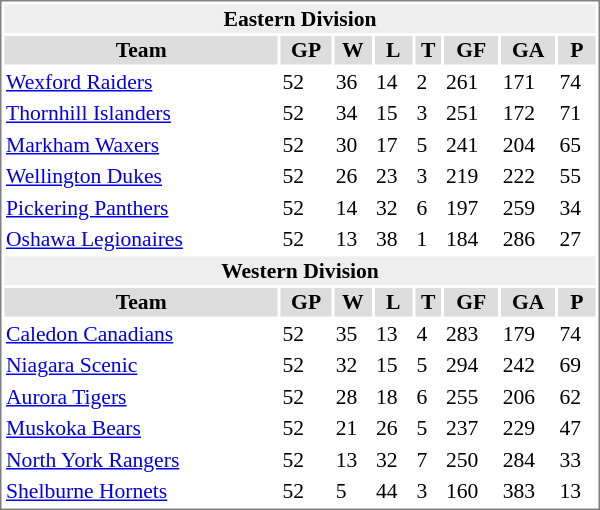<table cellpadding="0">
<tr align="left" style="vertical-align: top">
<td></td>
<td><br><table cellpadding="1" width="400px" style="font-size: 90%; border: 1px solid gray;">
<tr align="center"  bgcolor="#eeeeee">
<td colspan="11"><strong>Eastern Division</strong></td>
</tr>
<tr align="center"  bgcolor="#dddddd">
<td><strong>Team</strong></td>
<td><strong>GP</strong></td>
<td><strong>W</strong></td>
<td><strong>L</strong></td>
<td><strong>T</strong></td>
<td><strong>GF</strong></td>
<td><strong>GA</strong></td>
<td><strong>P</strong></td>
</tr>
<tr>
<td><a href='#'>Wexford Raiders</a></td>
<td>52</td>
<td>36</td>
<td>14</td>
<td>2</td>
<td>261</td>
<td>171</td>
<td>74</td>
</tr>
<tr>
<td><a href='#'>Thornhill Islanders</a></td>
<td>52</td>
<td>34</td>
<td>15</td>
<td>3</td>
<td>251</td>
<td>172</td>
<td>71</td>
</tr>
<tr>
<td><a href='#'>Markham Waxers</a></td>
<td>52</td>
<td>30</td>
<td>17</td>
<td>5</td>
<td>241</td>
<td>204</td>
<td>65</td>
</tr>
<tr>
<td><a href='#'>Wellington Dukes</a></td>
<td>52</td>
<td>26</td>
<td>23</td>
<td>3</td>
<td>219</td>
<td>222</td>
<td>55</td>
</tr>
<tr>
<td><a href='#'>Pickering Panthers</a></td>
<td>52</td>
<td>14</td>
<td>32</td>
<td>6</td>
<td>197</td>
<td>259</td>
<td>34</td>
</tr>
<tr>
<td><a href='#'>Oshawa Legionaires</a></td>
<td>52</td>
<td>13</td>
<td>38</td>
<td>1</td>
<td>184</td>
<td>286</td>
<td>27</td>
</tr>
<tr align="center"  bgcolor="#eeeeee">
<td colspan="11"><strong>Western Division</strong></td>
</tr>
<tr align="center"  bgcolor="#dddddd">
<td><strong>Team</strong></td>
<td><strong>GP</strong></td>
<td><strong>W</strong></td>
<td><strong>L</strong></td>
<td><strong>T</strong></td>
<td><strong>GF</strong></td>
<td><strong>GA</strong></td>
<td><strong>P</strong></td>
</tr>
<tr>
<td><a href='#'>Caledon Canadians</a></td>
<td>52</td>
<td>35</td>
<td>13</td>
<td>4</td>
<td>283</td>
<td>179</td>
<td>74</td>
</tr>
<tr>
<td><a href='#'>Niagara Scenic</a></td>
<td>52</td>
<td>32</td>
<td>15</td>
<td>5</td>
<td>294</td>
<td>242</td>
<td>69</td>
</tr>
<tr>
<td><a href='#'>Aurora Tigers</a></td>
<td>52</td>
<td>28</td>
<td>18</td>
<td>6</td>
<td>255</td>
<td>206</td>
<td>62</td>
</tr>
<tr>
<td><a href='#'>Muskoka Bears</a></td>
<td>52</td>
<td>21</td>
<td>26</td>
<td>5</td>
<td>237</td>
<td>229</td>
<td>47</td>
</tr>
<tr>
<td><a href='#'>North York Rangers</a></td>
<td>52</td>
<td>13</td>
<td>32</td>
<td>7</td>
<td>250</td>
<td>284</td>
<td>33</td>
</tr>
<tr>
<td><a href='#'>Shelburne Hornets</a></td>
<td>52</td>
<td>5</td>
<td>44</td>
<td>3</td>
<td>160</td>
<td>383</td>
<td>13</td>
</tr>
</table>
</td>
</tr>
</table>
